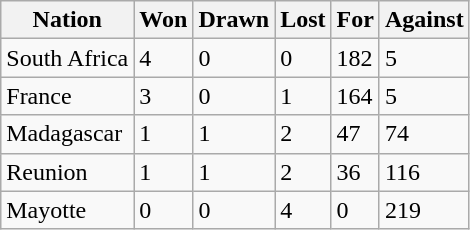<table class="wikitable">
<tr>
<th>Nation</th>
<th>Won</th>
<th>Drawn</th>
<th>Lost</th>
<th>For</th>
<th>Against</th>
</tr>
<tr>
<td>South Africa</td>
<td>4</td>
<td>0</td>
<td>0</td>
<td>182</td>
<td>5</td>
</tr>
<tr>
<td>France</td>
<td>3</td>
<td>0</td>
<td>1</td>
<td>164</td>
<td>5</td>
</tr>
<tr>
<td>Madagascar</td>
<td>1</td>
<td>1</td>
<td>2</td>
<td>47</td>
<td>74</td>
</tr>
<tr>
<td>Reunion</td>
<td>1</td>
<td>1</td>
<td>2</td>
<td>36</td>
<td>116</td>
</tr>
<tr>
<td>Mayotte</td>
<td>0</td>
<td>0</td>
<td>4</td>
<td>0</td>
<td>219</td>
</tr>
</table>
